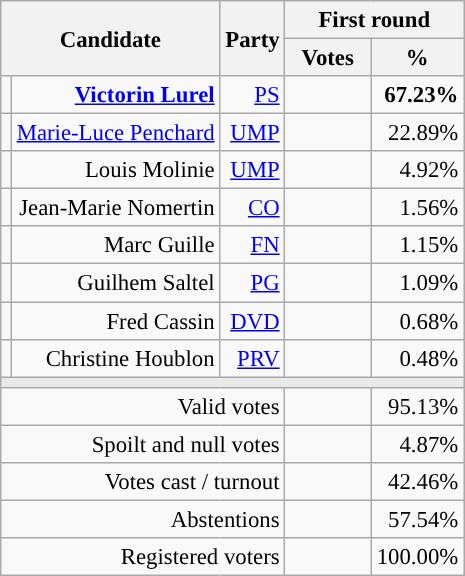<table class="wikitable" style="text-align:right;font-size:95%;">
<tr>
<th rowspan=2 colspan=2>Candidate</th>
<th rowspan=2 colspan=1>Party</th>
<th colspan=2>First round</th>
</tr>
<tr>
<th style="width:50px;">Votes</th>
<th style="width:55px;">%</th>
</tr>
<tr>
<td style="color:inherit;background-color:"></td>
<td><strong><a href='#'>Victorin Lurel</a></strong></td>
<td><a href='#'>PS</a></td>
<td><strong></strong></td>
<td><strong>67.23%</strong></td>
</tr>
<tr>
<td style="color:inherit;background-color:"></td>
<td><a href='#'>Marie-Luce Penchard</a></td>
<td><a href='#'>UMP</a></td>
<td></td>
<td>22.89%</td>
</tr>
<tr>
<td style="color:inherit;background-color:"></td>
<td>Louis Molinie</td>
<td><a href='#'>UMP</a></td>
<td></td>
<td>4.92%</td>
</tr>
<tr>
<td style="color:inherit;background-color:"></td>
<td>Jean-Marie Nomertin</td>
<td><a href='#'>CO</a></td>
<td></td>
<td>1.56%</td>
</tr>
<tr>
<td style="color:inherit;background-color:"></td>
<td>Marc Guille</td>
<td><a href='#'>FN</a></td>
<td></td>
<td>1.15%</td>
</tr>
<tr>
<td style="color:inherit;background-color:"></td>
<td>Guilhem Saltel</td>
<td><a href='#'>PG</a></td>
<td></td>
<td>1.09%</td>
</tr>
<tr>
<td style="color:inherit;background-color:"></td>
<td>Fred Cassin</td>
<td><a href='#'>DVD</a></td>
<td></td>
<td>0.68%</td>
</tr>
<tr>
<td style="color:inherit;background-color:"></td>
<td>Christine Houblon</td>
<td><a href='#'>PRV</a></td>
<td></td>
<td>0.48%</td>
</tr>
<tr>
<td colspan=5 style="background-color:#E9E9E9;"></td>
</tr>
<tr>
<td colspan=3>Valid votes</td>
<td></td>
<td>95.13%</td>
</tr>
<tr>
<td colspan=3>Spoilt and null votes</td>
<td></td>
<td>4.87%</td>
</tr>
<tr>
<td colspan=3>Votes cast / turnout</td>
<td></td>
<td>42.46%</td>
</tr>
<tr>
<td colspan=3>Abstentions</td>
<td></td>
<td>57.54%</td>
</tr>
<tr>
<td colspan=3>Registered voters</td>
<td></td>
<td>100.00%</td>
</tr>
</table>
